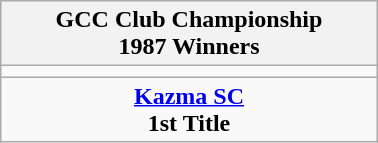<table class="wikitable" style="text-align: center; margin: 0 auto; width: 20%">
<tr>
<th>GCC Club Championship <br>1987 Winners</th>
</tr>
<tr>
<td></td>
</tr>
<tr>
<td><strong><a href='#'>Kazma SC</a></strong><br><strong>1st Title</strong></td>
</tr>
</table>
